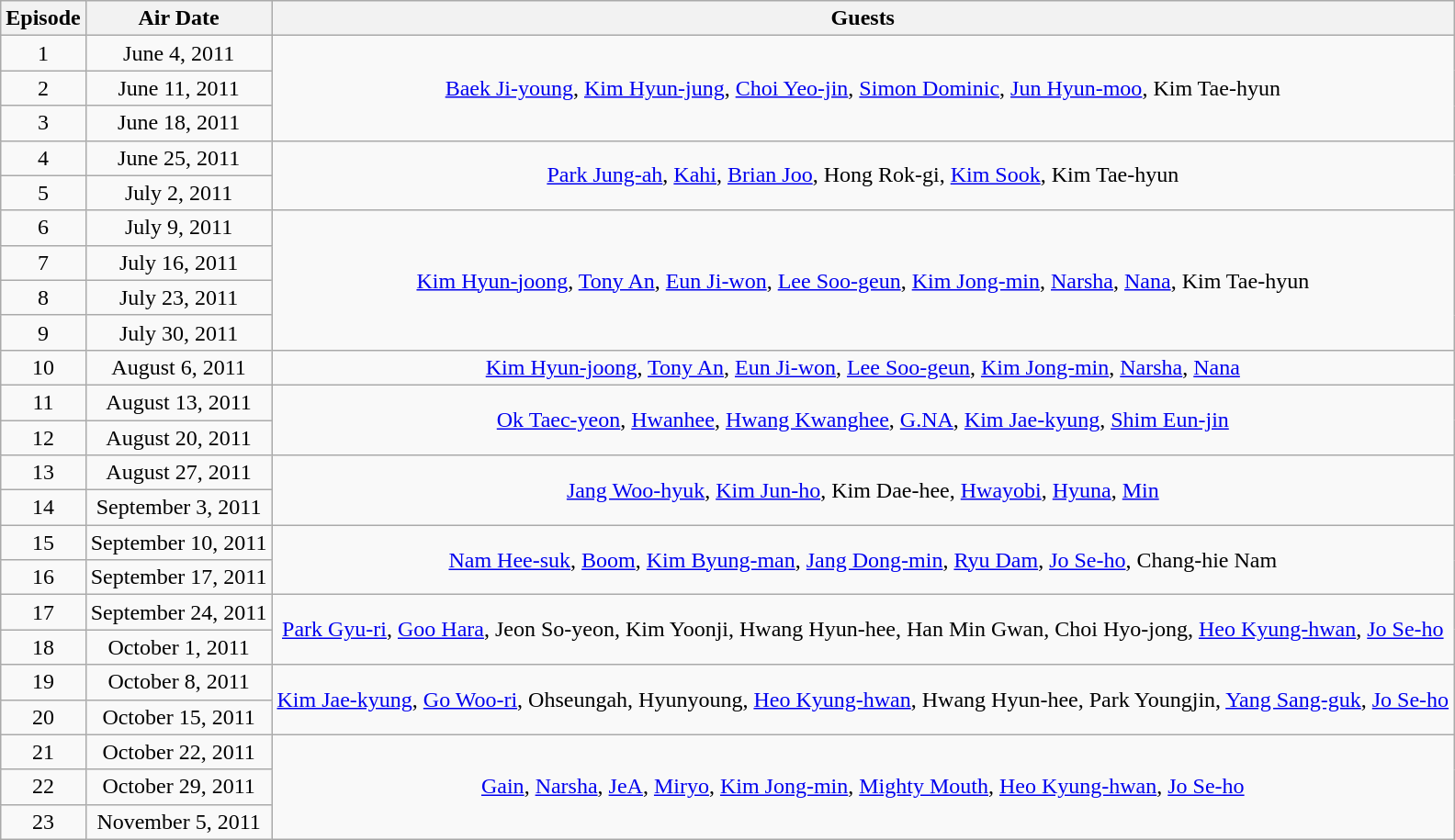<table class="wikitable" style="text-align:center;">
<tr>
<th>Episode</th>
<th>Air Date</th>
<th>Guests</th>
</tr>
<tr>
<td>1</td>
<td>June 4, 2011</td>
<td rowspan=3><a href='#'>Baek Ji-young</a>, <a href='#'>Kim Hyun-jung</a>, <a href='#'>Choi Yeo-jin</a>, <a href='#'>Simon Dominic</a>, <a href='#'>Jun Hyun-moo</a>, Kim Tae-hyun</td>
</tr>
<tr>
<td>2</td>
<td>June 11, 2011</td>
</tr>
<tr>
<td>3</td>
<td>June 18, 2011</td>
</tr>
<tr>
<td>4</td>
<td>June 25, 2011</td>
<td rowspan=2><a href='#'>Park Jung-ah</a>, <a href='#'>Kahi</a>, <a href='#'>Brian Joo</a>, Hong Rok-gi, <a href='#'>Kim Sook</a>, Kim Tae-hyun</td>
</tr>
<tr>
<td>5</td>
<td>July 2, 2011</td>
</tr>
<tr>
<td>6</td>
<td>July 9, 2011</td>
<td rowspan=4><a href='#'>Kim Hyun-joong</a>, <a href='#'>Tony An</a>, <a href='#'>Eun Ji-won</a>, <a href='#'>Lee Soo-geun</a>, <a href='#'>Kim Jong-min</a>, <a href='#'>Narsha</a>, <a href='#'>Nana</a>, Kim Tae-hyun</td>
</tr>
<tr>
<td>7</td>
<td>July 16, 2011</td>
</tr>
<tr>
<td>8</td>
<td>July 23, 2011</td>
</tr>
<tr>
<td>9</td>
<td>July 30, 2011</td>
</tr>
<tr>
<td>10</td>
<td>August 6, 2011</td>
<td><a href='#'>Kim Hyun-joong</a>, <a href='#'>Tony An</a>, <a href='#'>Eun Ji-won</a>, <a href='#'>Lee Soo-geun</a>, <a href='#'>Kim Jong-min</a>, <a href='#'>Narsha</a>, <a href='#'>Nana</a></td>
</tr>
<tr>
<td>11</td>
<td>August 13, 2011</td>
<td rowspan=2><a href='#'>Ok Taec-yeon</a>, <a href='#'>Hwanhee</a>, <a href='#'>Hwang Kwanghee</a>, <a href='#'>G.NA</a>, <a href='#'>Kim Jae-kyung</a>, <a href='#'>Shim Eun-jin</a></td>
</tr>
<tr>
<td>12</td>
<td>August 20, 2011</td>
</tr>
<tr>
<td>13</td>
<td>August 27, 2011</td>
<td rowspan=2><a href='#'>Jang Woo-hyuk</a>, <a href='#'>Kim Jun-ho</a>, Kim Dae-hee, <a href='#'>Hwayobi</a>, <a href='#'>Hyuna</a>, <a href='#'>Min</a></td>
</tr>
<tr>
<td>14</td>
<td>September 3, 2011</td>
</tr>
<tr>
<td>15</td>
<td>September 10, 2011</td>
<td rowspan=2><a href='#'>Nam Hee-suk</a>, <a href='#'>Boom</a>, <a href='#'>Kim Byung-man</a>, <a href='#'>Jang Dong-min</a>, <a href='#'>Ryu Dam</a>, <a href='#'>Jo Se-ho</a>, Chang-hie Nam</td>
</tr>
<tr>
<td>16</td>
<td>September 17, 2011</td>
</tr>
<tr>
<td>17</td>
<td>September 24, 2011</td>
<td rowspan=2><a href='#'>Park Gyu-ri</a>, <a href='#'>Goo Hara</a>, Jeon So-yeon, Kim Yoonji, Hwang Hyun-hee, Han Min Gwan, Choi Hyo-jong, <a href='#'>Heo Kyung-hwan</a>, <a href='#'>Jo Se-ho</a></td>
</tr>
<tr>
<td>18</td>
<td>October 1, 2011</td>
</tr>
<tr>
<td>19</td>
<td>October 8, 2011</td>
<td rowspan=2><a href='#'>Kim Jae-kyung</a>, <a href='#'>Go Woo-ri</a>, Ohseungah, Hyunyoung, <a href='#'>Heo Kyung-hwan</a>, Hwang Hyun-hee, Park Youngjin, <a href='#'>Yang Sang-guk</a>, <a href='#'>Jo Se-ho</a></td>
</tr>
<tr>
<td>20</td>
<td>October 15, 2011</td>
</tr>
<tr>
<td>21</td>
<td>October 22, 2011</td>
<td rowspan=3><a href='#'>Gain</a>, <a href='#'>Narsha</a>, <a href='#'>JeA</a>, <a href='#'>Miryo</a>, <a href='#'>Kim Jong-min</a>, <a href='#'>Mighty Mouth</a>, <a href='#'>Heo Kyung-hwan</a>, <a href='#'>Jo Se-ho</a></td>
</tr>
<tr>
<td>22</td>
<td>October 29, 2011</td>
</tr>
<tr>
<td>23</td>
<td>November 5, 2011</td>
</tr>
</table>
